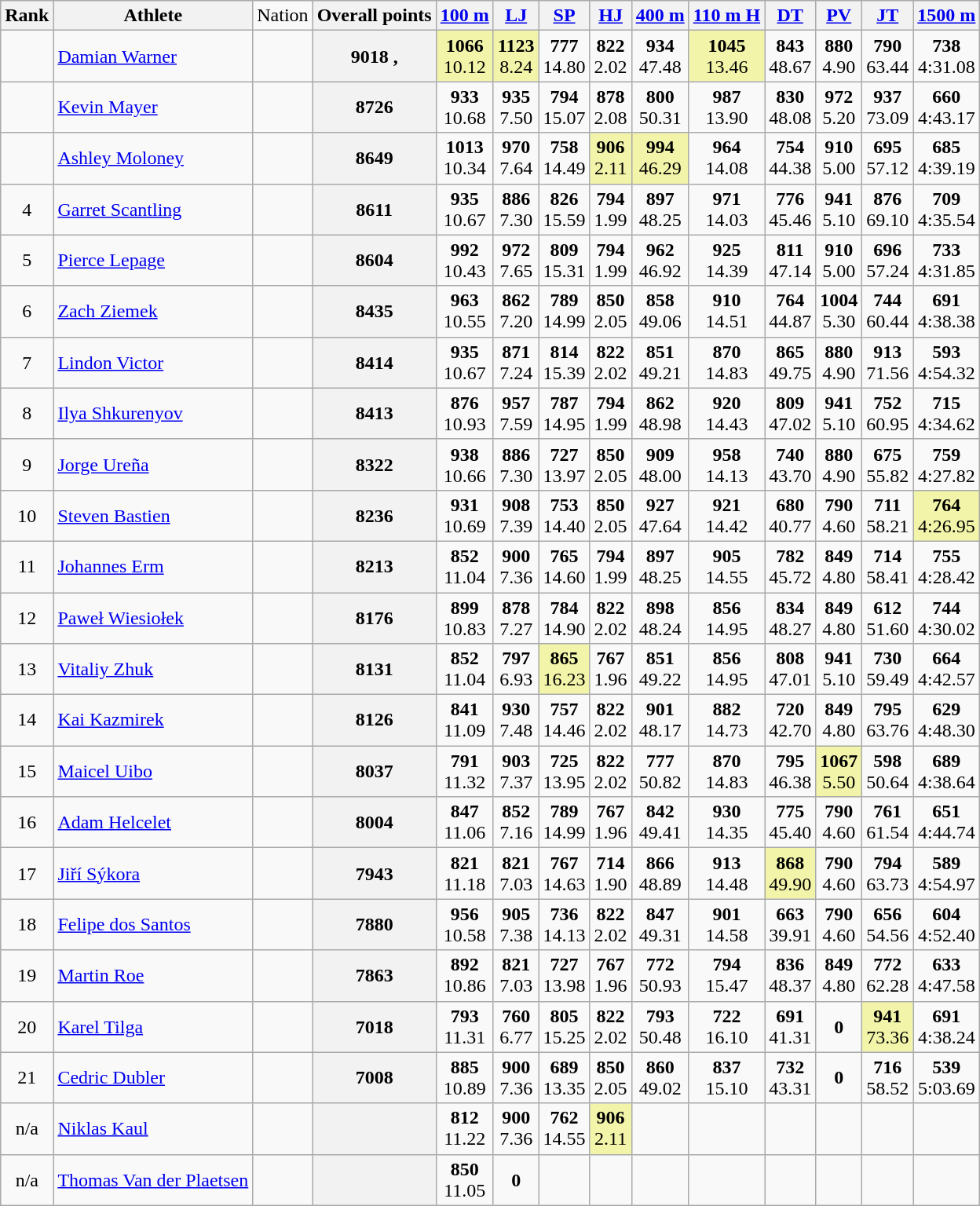<table class="wikitable sortable" style="text-align:center;">
<tr>
<th>Rank</th>
<th>Athlete</th>
<td>Nation</td>
<th>Overall points</th>
<th><a href='#'>100 m</a></th>
<th><a href='#'>LJ</a></th>
<th><a href='#'>SP</a></th>
<th><a href='#'>HJ</a></th>
<th><a href='#'>400 m</a></th>
<th><a href='#'>110 m H</a></th>
<th><a href='#'>DT</a></th>
<th><a href='#'>PV</a></th>
<th><a href='#'>JT</a></th>
<th><a href='#'>1500 m</a></th>
</tr>
<tr>
<td></td>
<td align="left"><a href='#'>Damian Warner</a></td>
<td align="left"></td>
<th>9018 , </th>
<td bgcolor="F2F5A9"><strong>1066</strong><br>10.12</td>
<td bgcolor="F2F5A9"><strong>1123</strong><br>8.24</td>
<td><strong>777</strong><br>14.80</td>
<td><strong>822</strong><br>2.02</td>
<td><strong>934</strong><br>47.48</td>
<td bgcolor="F2F5A9"><strong>1045</strong><br>13.46</td>
<td><strong>843</strong><br>48.67</td>
<td><strong>880</strong><br>4.90</td>
<td><strong>790</strong><br>63.44</td>
<td><strong>738</strong><br>4:31.08</td>
</tr>
<tr>
<td></td>
<td align="left"><a href='#'>Kevin Mayer</a></td>
<td align="left"></td>
<th>8726 </th>
<td><strong>933</strong><br>10.68</td>
<td><strong>935</strong><br>7.50</td>
<td><strong>794</strong><br>15.07</td>
<td><strong>878</strong><br>2.08</td>
<td><strong>800</strong><br>50.31</td>
<td><strong>987</strong><br>13.90</td>
<td><strong>830</strong><br>48.08</td>
<td><strong>972</strong><br>5.20</td>
<td><strong>937</strong><br>73.09</td>
<td><strong>660</strong><br>4:43.17</td>
</tr>
<tr>
<td></td>
<td align="left"><a href='#'>Ashley Moloney</a></td>
<td align="left"></td>
<th>8649 </th>
<td><strong>1013</strong><br>10.34</td>
<td><strong>970</strong><br>7.64</td>
<td><strong>758</strong><br>14.49</td>
<td bgcolor="F2F5A9"><strong>906</strong><br>2.11</td>
<td bgcolor="F2F5A9"><strong>994</strong><br>46.29</td>
<td><strong>964</strong><br>14.08</td>
<td><strong>754</strong><br>44.38</td>
<td><strong>910</strong><br>5.00</td>
<td><strong>695</strong><br>57.12</td>
<td><strong>685</strong><br>4:39.19</td>
</tr>
<tr>
<td>4</td>
<td align="left"><a href='#'>Garret Scantling</a></td>
<td align="left"></td>
<th>8611</th>
<td><strong>935</strong><br>10.67</td>
<td><strong>886</strong><br>7.30</td>
<td><strong>826</strong><br>15.59</td>
<td><strong>794</strong><br>1.99</td>
<td><strong>897</strong><br>48.25</td>
<td><strong>971</strong><br>14.03</td>
<td><strong>776</strong><br>45.46</td>
<td><strong>941</strong><br>5.10</td>
<td><strong>876</strong><br>69.10</td>
<td><strong>709</strong><br>4:35.54</td>
</tr>
<tr>
<td>5</td>
<td align="left"><a href='#'>Pierce Lepage</a></td>
<td align="left"></td>
<th>8604 </th>
<td><strong>992</strong><br>10.43</td>
<td><strong>972</strong><br>7.65</td>
<td><strong>809</strong><br>15.31</td>
<td><strong>794</strong><br>1.99</td>
<td><strong>962</strong><br>46.92</td>
<td><strong>925</strong><br>14.39</td>
<td><strong>811</strong><br>47.14</td>
<td><strong>910</strong><br>5.00</td>
<td><strong>696</strong><br>57.24</td>
<td><strong>733</strong><br>4:31.85</td>
</tr>
<tr>
<td>6</td>
<td align="left"><a href='#'>Zach Ziemek</a></td>
<td align="left"></td>
<th>8435</th>
<td><strong>963</strong><br>10.55</td>
<td><strong>862</strong><br>7.20</td>
<td><strong>789</strong><br>14.99</td>
<td><strong>850</strong><br>2.05</td>
<td><strong>858</strong><br>49.06</td>
<td><strong>910</strong><br>14.51</td>
<td><strong>764</strong><br>44.87</td>
<td><strong>1004</strong><br>5.30</td>
<td><strong>744</strong><br>60.44</td>
<td><strong>691</strong><br>4:38.38</td>
</tr>
<tr>
<td>7</td>
<td align="left"><a href='#'>Lindon Victor</a></td>
<td align="left"></td>
<th>8414 </th>
<td><strong>935</strong><br>10.67</td>
<td><strong>871</strong><br>7.24</td>
<td><strong>814</strong><br>15.39</td>
<td><strong>822</strong><br>2.02</td>
<td><strong>851</strong><br>49.21</td>
<td><strong>870</strong><br>14.83</td>
<td><strong>865</strong><br>49.75</td>
<td><strong>880</strong><br>4.90</td>
<td><strong>913</strong><br>71.56</td>
<td><strong>593</strong><br>4:54.32</td>
</tr>
<tr>
<td>8</td>
<td align="left"><a href='#'>Ilya Shkurenyov</a></td>
<td align="left"></td>
<th>8413 </th>
<td><strong>876</strong><br>10.93</td>
<td><strong>957</strong><br>7.59</td>
<td><strong>787</strong><br>14.95</td>
<td><strong>794</strong><br>1.99</td>
<td><strong>862</strong><br>48.98</td>
<td><strong>920</strong><br>14.43</td>
<td><strong>809</strong><br>47.02</td>
<td><strong>941</strong><br>5.10</td>
<td><strong>752</strong><br>60.95</td>
<td><strong>715</strong><br>4:34.62</td>
</tr>
<tr>
<td>9</td>
<td align="left"><a href='#'>Jorge Ureña</a></td>
<td align="left"></td>
<th>8322 </th>
<td><strong>938</strong><br>10.66</td>
<td><strong>886</strong><br>7.30</td>
<td><strong>727</strong><br>13.97</td>
<td><strong>850</strong><br>2.05</td>
<td><strong>909</strong><br>48.00</td>
<td><strong>958</strong><br>14.13</td>
<td><strong>740</strong><br>43.70</td>
<td><strong>880</strong><br>4.90</td>
<td><strong>675</strong><br>55.82</td>
<td><strong>759</strong><br>4:27.82</td>
</tr>
<tr>
<td>10</td>
<td align="left"><a href='#'>Steven Bastien</a></td>
<td align="left"></td>
<th>8236</th>
<td><strong>931</strong><br>10.69</td>
<td><strong>908</strong><br>7.39</td>
<td><strong>753</strong><br>14.40</td>
<td><strong>850</strong><br>2.05</td>
<td><strong>927</strong><br>47.64</td>
<td><strong>921</strong><br>14.42</td>
<td><strong>680</strong><br>40.77</td>
<td><strong>790</strong><br>4.60</td>
<td><strong>711</strong><br>58.21</td>
<td bgcolor="F2F5A9"><strong>764</strong><br>4:26.95</td>
</tr>
<tr>
<td>11</td>
<td align="left"><a href='#'>Johannes Erm</a></td>
<td align="left"></td>
<th>8213 </th>
<td><strong>852</strong><br>11.04</td>
<td><strong>900</strong><br>7.36</td>
<td><strong>765</strong><br>14.60</td>
<td><strong>794</strong><br>1.99</td>
<td><strong>897</strong><br>48.25</td>
<td><strong>905</strong><br>14.55</td>
<td><strong>782</strong><br>45.72</td>
<td><strong>849</strong><br>4.80</td>
<td><strong>714</strong><br>58.41</td>
<td><strong>755</strong><br>4:28.42</td>
</tr>
<tr>
<td>12</td>
<td align="left"><a href='#'>Paweł Wiesiołek</a></td>
<td align="left"></td>
<th>8176</th>
<td><strong>899</strong><br>10.83</td>
<td><strong>878</strong><br>7.27</td>
<td><strong>784</strong><br>14.90</td>
<td><strong>822</strong><br>2.02</td>
<td><strong>898</strong><br>48.24</td>
<td><strong>856</strong><br>14.95</td>
<td><strong>834</strong><br>48.27</td>
<td><strong>849</strong><br>4.80</td>
<td><strong>612</strong><br>51.60</td>
<td><strong>744</strong><br>4:30.02</td>
</tr>
<tr>
<td>13</td>
<td align="left"><a href='#'>Vitaliy Zhuk</a></td>
<td align="left"></td>
<th>8131</th>
<td><strong>852</strong><br>11.04</td>
<td><strong>797</strong><br>6.93</td>
<td bgcolor="F2F5A9"><strong>865</strong><br>16.23</td>
<td><strong>767</strong><br>1.96</td>
<td><strong>851</strong><br>49.22</td>
<td><strong>856</strong><br>14.95</td>
<td><strong>808</strong><br>47.01</td>
<td><strong>941</strong><br>5.10</td>
<td><strong>730</strong><br>59.49</td>
<td><strong>664</strong><br>4:42.57</td>
</tr>
<tr>
<td>14</td>
<td align="left"><a href='#'>Kai Kazmirek</a></td>
<td align="left"></td>
<th>8126</th>
<td><strong>841</strong><br>11.09</td>
<td><strong>930</strong><br>7.48</td>
<td><strong>757</strong><br>14.46</td>
<td><strong>822</strong><br>2.02</td>
<td><strong>901</strong><br>48.17</td>
<td><strong>882</strong><br>14.73</td>
<td><strong>720</strong><br>42.70</td>
<td><strong>849</strong><br>4.80</td>
<td><strong>795</strong><br>63.76</td>
<td><strong>629</strong><br>4:48.30</td>
</tr>
<tr>
<td>15</td>
<td align="left"><a href='#'>Maicel Uibo</a></td>
<td align="left"></td>
<th>8037</th>
<td><strong>791</strong><br>11.32</td>
<td><strong>903</strong><br>7.37</td>
<td><strong>725</strong><br>13.95</td>
<td><strong>822</strong><br>2.02</td>
<td><strong>777</strong><br>50.82</td>
<td><strong>870</strong><br>14.83</td>
<td><strong>795</strong><br>46.38</td>
<td bgcolor="F2F5A9"><strong>1067</strong><br>5.50</td>
<td><strong>598</strong><br>50.64</td>
<td><strong>689</strong><br>4:38.64</td>
</tr>
<tr>
<td>16</td>
<td align="left"><a href='#'>Adam Helcelet</a></td>
<td align="left"></td>
<th>8004</th>
<td><strong>847</strong><br>11.06</td>
<td><strong>852</strong><br>7.16</td>
<td><strong>789</strong><br>14.99</td>
<td><strong>767</strong><br>1.96</td>
<td><strong>842</strong><br>49.41</td>
<td><strong>930</strong><br>14.35</td>
<td><strong>775</strong><br>45.40</td>
<td><strong>790</strong><br>4.60</td>
<td><strong>761</strong><br>61.54</td>
<td><strong>651</strong><br>4:44.74</td>
</tr>
<tr>
<td>17</td>
<td align="left"><a href='#'>Jiří Sýkora</a></td>
<td align="left"></td>
<th>7943</th>
<td><strong>821</strong><br>11.18</td>
<td><strong>821</strong><br>7.03</td>
<td><strong>767</strong><br>14.63</td>
<td><strong>714</strong><br>1.90</td>
<td><strong>866</strong><br>48.89</td>
<td><strong>913</strong><br>14.48</td>
<td bgcolor="F2F5A9"><strong>868</strong><br>49.90</td>
<td><strong>790</strong><br>4.60</td>
<td><strong>794</strong><br>63.73</td>
<td><strong>589</strong><br>4:54.97</td>
</tr>
<tr>
<td>18</td>
<td align="left"><a href='#'>Felipe dos Santos</a></td>
<td align="left"></td>
<th>7880</th>
<td><strong>956</strong><br>10.58</td>
<td><strong>905</strong><br>7.38</td>
<td><strong>736</strong><br>14.13</td>
<td><strong>822</strong><br>2.02</td>
<td><strong>847</strong><br>49.31</td>
<td><strong>901</strong><br>14.58</td>
<td><strong>663</strong><br>39.91</td>
<td><strong>790</strong><br>4.60</td>
<td><strong>656</strong><br>54.56</td>
<td><strong>604</strong><br>4:52.40</td>
</tr>
<tr>
<td>19</td>
<td align="left"><a href='#'>Martin Roe</a></td>
<td align="left"></td>
<th>7863</th>
<td><strong>892</strong><br>10.86</td>
<td><strong>821</strong><br>7.03</td>
<td><strong>727</strong><br>13.98</td>
<td><strong>767</strong><br>1.96</td>
<td><strong>772</strong><br>50.93</td>
<td><strong>794</strong><br>15.47</td>
<td><strong>836</strong><br>48.37</td>
<td><strong>849</strong><br>4.80</td>
<td><strong>772</strong><br>62.28</td>
<td><strong>633</strong><br>4:47.58</td>
</tr>
<tr>
<td>20</td>
<td align="left"><a href='#'>Karel Tilga</a></td>
<td align="left"></td>
<th>7018</th>
<td><strong>793</strong><br>11.31</td>
<td><strong>760</strong><br>6.77</td>
<td><strong>805</strong><br>15.25</td>
<td><strong>822</strong><br>2.02</td>
<td><strong>793</strong><br>50.48</td>
<td><strong>722</strong><br>16.10</td>
<td><strong>691</strong><br>41.31</td>
<td><strong>0</strong><br></td>
<td bgcolor="F2F5A9"><strong>941</strong><br>73.36</td>
<td><strong>691</strong><br>4:38.24</td>
</tr>
<tr>
<td>21</td>
<td align="left"><a href='#'>Cedric Dubler</a></td>
<td align="left"></td>
<th>7008</th>
<td><strong>885</strong><br>10.89</td>
<td><strong>900</strong><br>7.36</td>
<td><strong>689</strong><br>13.35</td>
<td><strong>850</strong><br>2.05</td>
<td><strong>860</strong><br>49.02</td>
<td><strong>837</strong><br>15.10</td>
<td><strong>732</strong><br>43.31</td>
<td><strong>0</strong><br></td>
<td><strong>716</strong><br>58.52</td>
<td><strong>539</strong><br>5:03.69</td>
</tr>
<tr>
<td>n/a</td>
<td align="left"><a href='#'>Niklas Kaul</a></td>
<td align="left"></td>
<th></th>
<td><strong>812</strong><br>11.22</td>
<td><strong>900</strong><br>7.36</td>
<td><strong>762</strong><br>14.55</td>
<td bgcolor="F2F5A9"><strong>906</strong><br>2.11</td>
<td></td>
<td></td>
<td></td>
<td></td>
<td></td>
<td></td>
</tr>
<tr>
<td>n/a</td>
<td align="left"><a href='#'>Thomas Van der Plaetsen</a></td>
<td align="left"></td>
<th></th>
<td><strong>850</strong><br>11.05</td>
<td><strong>0</strong><br></td>
<td></td>
<td></td>
<td></td>
<td></td>
<td></td>
<td></td>
<td></td>
<td></td>
</tr>
</table>
